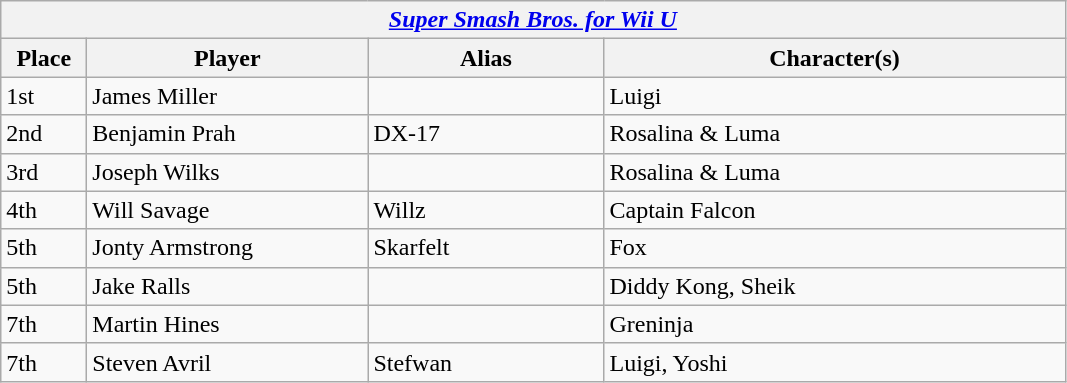<table class="wikitable">
<tr>
<th colspan="4"><strong><em><a href='#'>Super Smash Bros. for Wii U</a></em></strong> </th>
</tr>
<tr>
<th style="width:50px;">Place</th>
<th style="width:180px;">Player</th>
<th style="width:150px;">Alias</th>
<th style="width:300px;">Character(s)</th>
</tr>
<tr>
<td>1st</td>
<td> James Miller</td>
<td></td>
<td>Luigi</td>
</tr>
<tr>
<td>2nd</td>
<td> Benjamin Prah</td>
<td>DX-17</td>
<td>Rosalina & Luma</td>
</tr>
<tr>
<td>3rd</td>
<td> Joseph Wilks</td>
<td></td>
<td>Rosalina & Luma</td>
</tr>
<tr>
<td>4th</td>
<td> Will Savage</td>
<td>Willz</td>
<td>Captain Falcon</td>
</tr>
<tr>
<td>5th</td>
<td> Jonty Armstrong</td>
<td>Skarfelt</td>
<td>Fox</td>
</tr>
<tr>
<td>5th</td>
<td> Jake Ralls</td>
<td></td>
<td>Diddy Kong, Sheik</td>
</tr>
<tr>
<td>7th</td>
<td> Martin Hines</td>
<td></td>
<td>Greninja</td>
</tr>
<tr>
<td>7th</td>
<td> Steven Avril</td>
<td>Stefwan</td>
<td>Luigi, Yoshi</td>
</tr>
</table>
